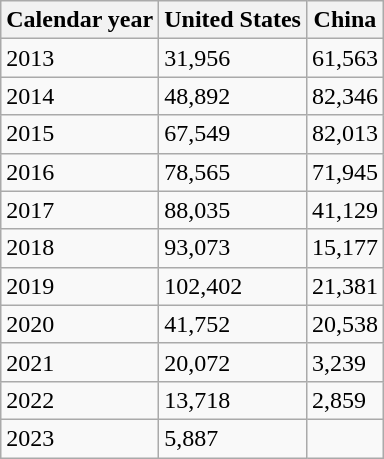<table class="wikitable">
<tr>
<th>Calendar year</th>
<th>United States</th>
<th>China</th>
</tr>
<tr>
<td>2013</td>
<td>31,956</td>
<td>61,563</td>
</tr>
<tr>
<td>2014</td>
<td>48,892</td>
<td>82,346</td>
</tr>
<tr>
<td>2015</td>
<td>67,549</td>
<td>82,013</td>
</tr>
<tr>
<td>2016</td>
<td>78,565</td>
<td>71,945</td>
</tr>
<tr>
<td>2017</td>
<td>88,035</td>
<td>41,129</td>
</tr>
<tr>
<td>2018</td>
<td>93,073</td>
<td>15,177</td>
</tr>
<tr>
<td>2019</td>
<td>102,402</td>
<td>21,381</td>
</tr>
<tr>
<td>2020</td>
<td>41,752</td>
<td>20,538</td>
</tr>
<tr>
<td>2021</td>
<td>20,072</td>
<td>3,239</td>
</tr>
<tr>
<td>2022</td>
<td>13,718</td>
<td>2,859</td>
</tr>
<tr>
<td>2023</td>
<td>5,887</td>
<td></td>
</tr>
</table>
